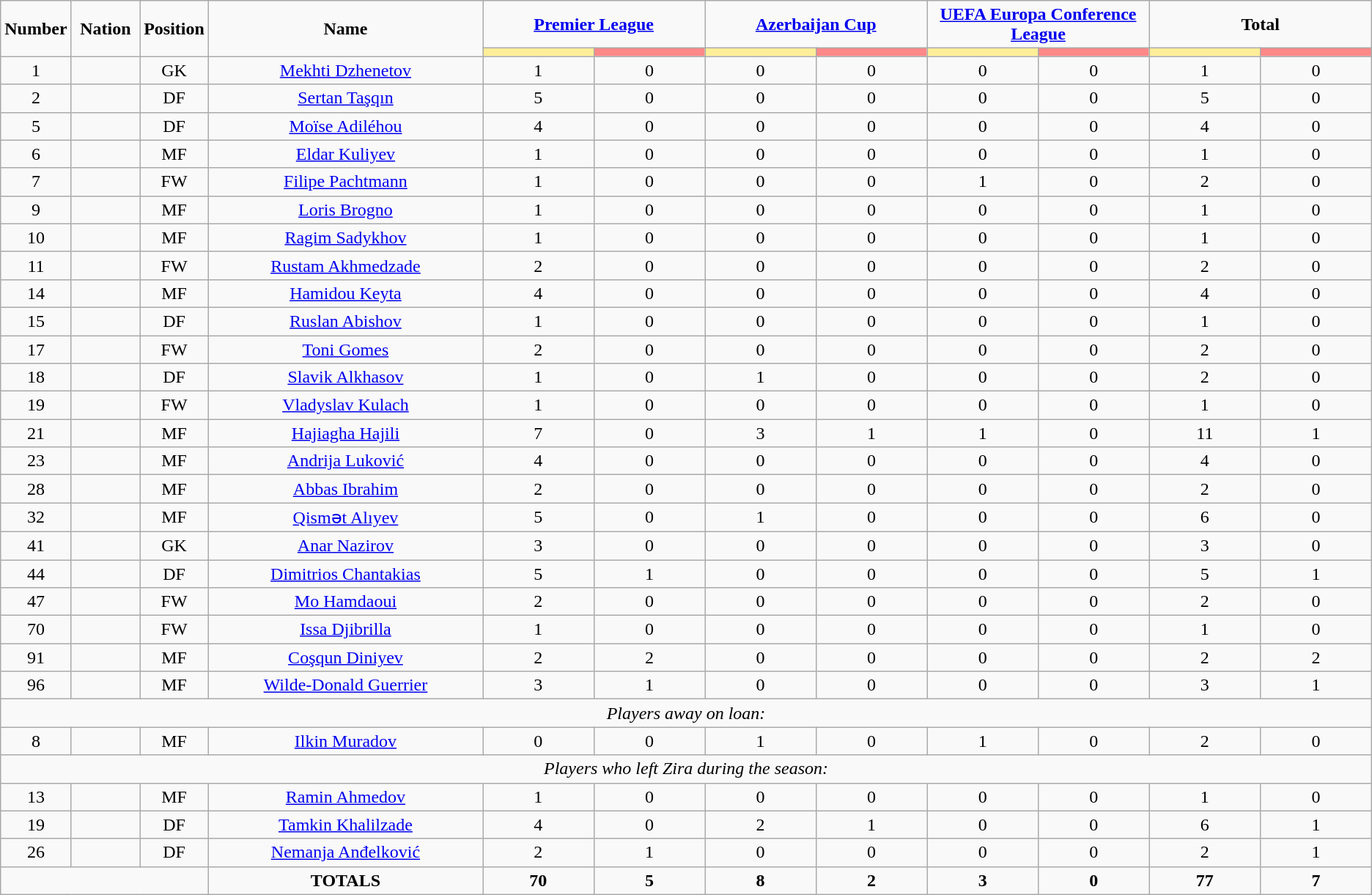<table class="wikitable" style="text-align:center;">
<tr>
<td rowspan="2"  style="width:5%; text-align:center;"><strong>Number</strong></td>
<td rowspan="2"  style="width:5%; text-align:center;"><strong>Nation</strong></td>
<td rowspan="2"  style="width:5%; text-align:center;"><strong>Position</strong></td>
<td rowspan="2"  style="width:20%; text-align:center;"><strong>Name</strong></td>
<td colspan="2" style="text-align:center;"><strong><a href='#'>Premier League</a></strong></td>
<td colspan="2" style="text-align:center;"><strong><a href='#'>Azerbaijan Cup</a></strong></td>
<td colspan="2" style="text-align:center;"><strong><a href='#'>UEFA Europa Conference League</a></strong></td>
<td colspan="2" style="text-align:center;"><strong>Total</strong></td>
</tr>
<tr>
<th style="width:60px; background:#fe9;"></th>
<th style="width:60px; background:#ff8888;"></th>
<th style="width:60px; background:#fe9;"></th>
<th style="width:60px; background:#ff8888;"></th>
<th style="width:60px; background:#fe9;"></th>
<th style="width:60px; background:#ff8888;"></th>
<th style="width:60px; background:#fe9;"></th>
<th style="width:60px; background:#ff8888;"></th>
</tr>
<tr>
<td>1</td>
<td></td>
<td>GK</td>
<td><a href='#'>Mekhti Dzhenetov</a></td>
<td>1</td>
<td>0</td>
<td>0</td>
<td>0</td>
<td>0</td>
<td>0</td>
<td>1</td>
<td>0</td>
</tr>
<tr>
<td>2</td>
<td></td>
<td>DF</td>
<td><a href='#'>Sertan Taşqın</a></td>
<td>5</td>
<td>0</td>
<td>0</td>
<td>0</td>
<td>0</td>
<td>0</td>
<td>5</td>
<td>0</td>
</tr>
<tr>
<td>5</td>
<td></td>
<td>DF</td>
<td><a href='#'>Moïse Adiléhou</a></td>
<td>4</td>
<td>0</td>
<td>0</td>
<td>0</td>
<td>0</td>
<td>0</td>
<td>4</td>
<td>0</td>
</tr>
<tr>
<td>6</td>
<td></td>
<td>MF</td>
<td><a href='#'>Eldar Kuliyev</a></td>
<td>1</td>
<td>0</td>
<td>0</td>
<td>0</td>
<td>0</td>
<td>0</td>
<td>1</td>
<td>0</td>
</tr>
<tr>
<td>7</td>
<td></td>
<td>FW</td>
<td><a href='#'>Filipe Pachtmann</a></td>
<td>1</td>
<td>0</td>
<td>0</td>
<td>0</td>
<td>1</td>
<td>0</td>
<td>2</td>
<td>0</td>
</tr>
<tr>
<td>9</td>
<td></td>
<td>MF</td>
<td><a href='#'>Loris Brogno</a></td>
<td>1</td>
<td>0</td>
<td>0</td>
<td>0</td>
<td>0</td>
<td>0</td>
<td>1</td>
<td>0</td>
</tr>
<tr>
<td>10</td>
<td></td>
<td>MF</td>
<td><a href='#'>Ragim Sadykhov</a></td>
<td>1</td>
<td>0</td>
<td>0</td>
<td>0</td>
<td>0</td>
<td>0</td>
<td>1</td>
<td>0</td>
</tr>
<tr>
<td>11</td>
<td></td>
<td>FW</td>
<td><a href='#'>Rustam Akhmedzade</a></td>
<td>2</td>
<td>0</td>
<td>0</td>
<td>0</td>
<td>0</td>
<td>0</td>
<td>2</td>
<td>0</td>
</tr>
<tr>
<td>14</td>
<td></td>
<td>MF</td>
<td><a href='#'>Hamidou Keyta</a></td>
<td>4</td>
<td>0</td>
<td>0</td>
<td>0</td>
<td>0</td>
<td>0</td>
<td>4</td>
<td>0</td>
</tr>
<tr>
<td>15</td>
<td></td>
<td>DF</td>
<td><a href='#'>Ruslan Abishov</a></td>
<td>1</td>
<td>0</td>
<td>0</td>
<td>0</td>
<td>0</td>
<td>0</td>
<td>1</td>
<td>0</td>
</tr>
<tr>
<td>17</td>
<td></td>
<td>FW</td>
<td><a href='#'>Toni Gomes</a></td>
<td>2</td>
<td>0</td>
<td>0</td>
<td>0</td>
<td>0</td>
<td>0</td>
<td>2</td>
<td>0</td>
</tr>
<tr>
<td>18</td>
<td></td>
<td>DF</td>
<td><a href='#'>Slavik Alkhasov</a></td>
<td>1</td>
<td>0</td>
<td>1</td>
<td>0</td>
<td>0</td>
<td>0</td>
<td>2</td>
<td>0</td>
</tr>
<tr>
<td>19</td>
<td></td>
<td>FW</td>
<td><a href='#'>Vladyslav Kulach</a></td>
<td>1</td>
<td>0</td>
<td>0</td>
<td>0</td>
<td>0</td>
<td>0</td>
<td>1</td>
<td>0</td>
</tr>
<tr>
<td>21</td>
<td></td>
<td>MF</td>
<td><a href='#'>Hajiagha Hajili</a></td>
<td>7</td>
<td>0</td>
<td>3</td>
<td>1</td>
<td>1</td>
<td>0</td>
<td>11</td>
<td>1</td>
</tr>
<tr>
<td>23</td>
<td></td>
<td>MF</td>
<td><a href='#'>Andrija Luković</a></td>
<td>4</td>
<td>0</td>
<td>0</td>
<td>0</td>
<td>0</td>
<td>0</td>
<td>4</td>
<td>0</td>
</tr>
<tr>
<td>28</td>
<td></td>
<td>MF</td>
<td><a href='#'>Abbas Ibrahim</a></td>
<td>2</td>
<td>0</td>
<td>0</td>
<td>0</td>
<td>0</td>
<td>0</td>
<td>2</td>
<td>0</td>
</tr>
<tr>
<td>32</td>
<td></td>
<td>MF</td>
<td><a href='#'>Qismət Alıyev</a></td>
<td>5</td>
<td>0</td>
<td>1</td>
<td>0</td>
<td>0</td>
<td>0</td>
<td>6</td>
<td>0</td>
</tr>
<tr>
<td>41</td>
<td></td>
<td>GK</td>
<td><a href='#'>Anar Nazirov</a></td>
<td>3</td>
<td>0</td>
<td>0</td>
<td>0</td>
<td>0</td>
<td>0</td>
<td>3</td>
<td>0</td>
</tr>
<tr>
<td>44</td>
<td></td>
<td>DF</td>
<td><a href='#'>Dimitrios Chantakias</a></td>
<td>5</td>
<td>1</td>
<td>0</td>
<td>0</td>
<td>0</td>
<td>0</td>
<td>5</td>
<td>1</td>
</tr>
<tr>
<td>47</td>
<td></td>
<td>FW</td>
<td><a href='#'>Mo Hamdaoui</a></td>
<td>2</td>
<td>0</td>
<td>0</td>
<td>0</td>
<td>0</td>
<td>0</td>
<td>2</td>
<td>0</td>
</tr>
<tr>
<td>70</td>
<td></td>
<td>FW</td>
<td><a href='#'>Issa Djibrilla</a></td>
<td>1</td>
<td>0</td>
<td>0</td>
<td>0</td>
<td>0</td>
<td>0</td>
<td>1</td>
<td>0</td>
</tr>
<tr>
<td>91</td>
<td></td>
<td>MF</td>
<td><a href='#'>Coşqun Diniyev</a></td>
<td>2</td>
<td>2</td>
<td>0</td>
<td>0</td>
<td>0</td>
<td>0</td>
<td>2</td>
<td>2</td>
</tr>
<tr>
<td>96</td>
<td></td>
<td>MF</td>
<td><a href='#'>Wilde-Donald Guerrier</a></td>
<td>3</td>
<td>1</td>
<td>0</td>
<td>0</td>
<td>0</td>
<td>0</td>
<td>3</td>
<td>1</td>
</tr>
<tr>
<td colspan="14"><em>Players away on loan:</em></td>
</tr>
<tr>
<td>8</td>
<td></td>
<td>MF</td>
<td><a href='#'>Ilkin Muradov</a></td>
<td>0</td>
<td>0</td>
<td>1</td>
<td>0</td>
<td>1</td>
<td>0</td>
<td>2</td>
<td>0</td>
</tr>
<tr>
<td colspan="14"><em>Players who left Zira during the season:</em></td>
</tr>
<tr>
<td>13</td>
<td></td>
<td>MF</td>
<td><a href='#'>Ramin Ahmedov</a></td>
<td>1</td>
<td>0</td>
<td>0</td>
<td>0</td>
<td>0</td>
<td>0</td>
<td>1</td>
<td>0</td>
</tr>
<tr>
<td>19</td>
<td></td>
<td>DF</td>
<td><a href='#'>Tamkin Khalilzade</a></td>
<td>4</td>
<td>0</td>
<td>2</td>
<td>1</td>
<td>0</td>
<td>0</td>
<td>6</td>
<td>1</td>
</tr>
<tr>
<td>26</td>
<td></td>
<td>DF</td>
<td><a href='#'>Nemanja Anđelković</a></td>
<td>2</td>
<td>1</td>
<td>0</td>
<td>0</td>
<td>0</td>
<td>0</td>
<td>2</td>
<td>1</td>
</tr>
<tr>
<td colspan="3"></td>
<td><strong>TOTALS</strong></td>
<td><strong>70</strong></td>
<td><strong>5</strong></td>
<td><strong>8</strong></td>
<td><strong>2</strong></td>
<td><strong>3</strong></td>
<td><strong>0</strong></td>
<td><strong>77</strong></td>
<td><strong>7</strong></td>
</tr>
</table>
